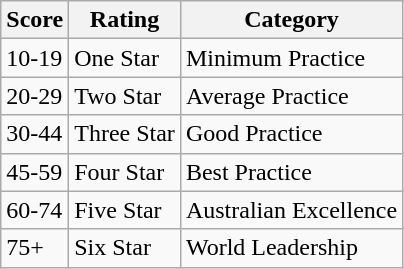<table class="wikitable" border="1">
<tr>
<th>Score</th>
<th>Rating</th>
<th>Category</th>
</tr>
<tr>
<td>10-19</td>
<td>One Star</td>
<td>Minimum Practice</td>
</tr>
<tr>
<td>20-29</td>
<td>Two Star</td>
<td>Average Practice</td>
</tr>
<tr>
<td>30-44</td>
<td>Three Star</td>
<td>Good Practice</td>
</tr>
<tr>
<td>45-59</td>
<td>Four Star</td>
<td>Best Practice</td>
</tr>
<tr>
<td>60-74</td>
<td>Five Star</td>
<td>Australian Excellence</td>
</tr>
<tr>
<td>75+</td>
<td>Six Star</td>
<td>World Leadership</td>
</tr>
</table>
